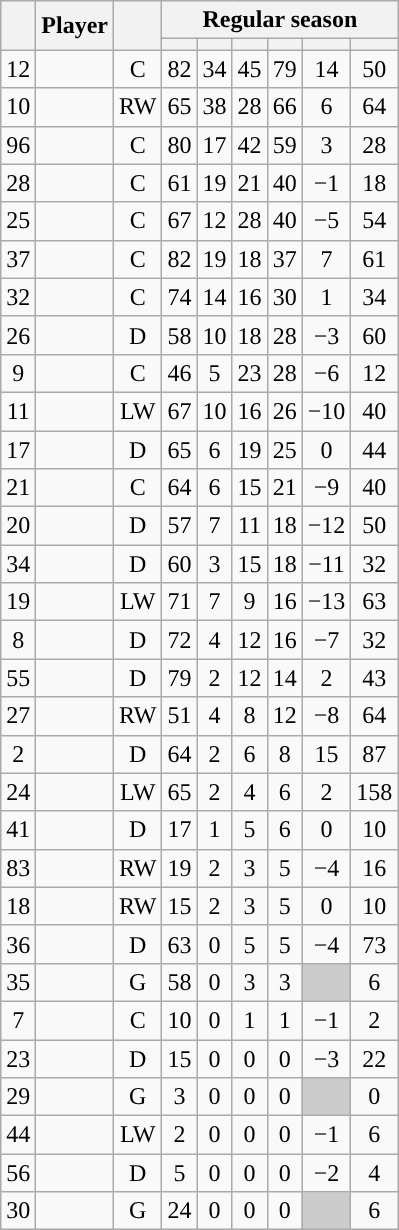<table class="wikitable sortable plainrowheaders" style="text-align:center;">
<tr>
<th scope="col" data-sort-type="number" rowspan="2"></th>
<th scope="col" rowspan="2">Player</th>
<th scope="col" rowspan="2"></th>
<th scope=colgroup colspan=6>Regular season</th>
</tr>
<tr>
<th scope="col" data-sort-type="number"></th>
<th scope="col" data-sort-type="number"></th>
<th scope="col" data-sort-type="number"></th>
<th scope="col" data-sort-type="number"></th>
<th scope="col" data-sort-type="number"></th>
<th scope="col" data-sort-type="number"></th>
</tr>
<tr>
<td scope="row">12</td>
<td align="left"></td>
<td>C</td>
<td>82</td>
<td>34</td>
<td>45</td>
<td>79</td>
<td>14</td>
<td>50</td>
</tr>
<tr>
<td scope="row">10</td>
<td align="left"></td>
<td>RW</td>
<td>65</td>
<td>38</td>
<td>28</td>
<td>66</td>
<td>6</td>
<td>64</td>
</tr>
<tr>
<td scope="row">96</td>
<td align="left"></td>
<td>C</td>
<td>80</td>
<td>17</td>
<td>42</td>
<td>59</td>
<td>3</td>
<td>28</td>
</tr>
<tr>
<td scope="row">28</td>
<td align="left"></td>
<td>C</td>
<td>61</td>
<td>19</td>
<td>21</td>
<td>40</td>
<td>−1</td>
<td>18</td>
</tr>
<tr>
<td scope="row">25</td>
<td align="left"></td>
<td>C</td>
<td>67</td>
<td>12</td>
<td>28</td>
<td>40</td>
<td>−5</td>
<td>54</td>
</tr>
<tr>
<td scope="row">37</td>
<td align="left"></td>
<td>C</td>
<td>82</td>
<td>19</td>
<td>18</td>
<td>37</td>
<td>7</td>
<td>61</td>
</tr>
<tr>
<td scope="row">32</td>
<td align="left"></td>
<td>C</td>
<td>74</td>
<td>14</td>
<td>16</td>
<td>30</td>
<td>1</td>
<td>34</td>
</tr>
<tr>
<td scope="row">26</td>
<td align="left"></td>
<td>D</td>
<td>58</td>
<td>10</td>
<td>18</td>
<td>28</td>
<td>−3</td>
<td>60</td>
</tr>
<tr>
<td scope="row">9</td>
<td align="left"></td>
<td>C</td>
<td>46</td>
<td>5</td>
<td>23</td>
<td>28</td>
<td>−6</td>
<td>12</td>
</tr>
<tr>
<td scope="row">11</td>
<td align="left"></td>
<td>LW</td>
<td>67</td>
<td>10</td>
<td>16</td>
<td>26</td>
<td>−10</td>
<td>40</td>
</tr>
<tr>
<td scope="row">17</td>
<td align="left"></td>
<td>D</td>
<td>65</td>
<td>6</td>
<td>19</td>
<td>25</td>
<td>0</td>
<td>44</td>
</tr>
<tr>
<td scope="row">21</td>
<td align="left"></td>
<td>C</td>
<td>64</td>
<td>6</td>
<td>15</td>
<td>21</td>
<td>−9</td>
<td>40</td>
</tr>
<tr>
<td scope="row">20</td>
<td align="left"></td>
<td>D</td>
<td>57</td>
<td>7</td>
<td>11</td>
<td>18</td>
<td>−12</td>
<td>50</td>
</tr>
<tr>
<td scope="row">34</td>
<td align="left"></td>
<td>D</td>
<td>60</td>
<td>3</td>
<td>15</td>
<td>18</td>
<td>−11</td>
<td>32</td>
</tr>
<tr>
<td scope="row">19</td>
<td align="left"></td>
<td>LW</td>
<td>71</td>
<td>7</td>
<td>9</td>
<td>16</td>
<td>−13</td>
<td>63</td>
</tr>
<tr>
<td scope="row">8</td>
<td align="left"></td>
<td>D</td>
<td>72</td>
<td>4</td>
<td>12</td>
<td>16</td>
<td>−7</td>
<td>32</td>
</tr>
<tr>
<td scope="row">55</td>
<td align="left"></td>
<td>D</td>
<td>79</td>
<td>2</td>
<td>12</td>
<td>14</td>
<td>2</td>
<td>43</td>
</tr>
<tr>
<td scope="row">27</td>
<td align="left"></td>
<td>RW</td>
<td>51</td>
<td>4</td>
<td>8</td>
<td>12</td>
<td>−8</td>
<td>64</td>
</tr>
<tr>
<td scope="row">2</td>
<td align="left"></td>
<td>D</td>
<td>64</td>
<td>2</td>
<td>6</td>
<td>8</td>
<td>15</td>
<td>87</td>
</tr>
<tr>
<td scope="row">24</td>
<td align="left"></td>
<td>LW</td>
<td>65</td>
<td>2</td>
<td>4</td>
<td>6</td>
<td>2</td>
<td>158</td>
</tr>
<tr>
<td scope="row">41</td>
<td align="left"></td>
<td>D</td>
<td>17</td>
<td>1</td>
<td>5</td>
<td>6</td>
<td>0</td>
<td>10</td>
</tr>
<tr>
<td scope="row">83</td>
<td align="left"></td>
<td>RW</td>
<td>19</td>
<td>2</td>
<td>3</td>
<td>5</td>
<td>−4</td>
<td>16</td>
</tr>
<tr>
<td scope="row">18</td>
<td align="left"></td>
<td>RW</td>
<td>15</td>
<td>2</td>
<td>3</td>
<td>5</td>
<td>0</td>
<td>10</td>
</tr>
<tr>
<td scope="row">36</td>
<td align="left"></td>
<td>D</td>
<td>63</td>
<td>0</td>
<td>5</td>
<td>5</td>
<td>−4</td>
<td>73</td>
</tr>
<tr>
<td scope="row">35</td>
<td align="left"></td>
<td>G</td>
<td>58</td>
<td>0</td>
<td>3</td>
<td>3</td>
<td style="background:#ccc"></td>
<td>6</td>
</tr>
<tr>
<td scope="row">7</td>
<td align="left"></td>
<td>C</td>
<td>10</td>
<td>0</td>
<td>1</td>
<td>1</td>
<td>−1</td>
<td>2</td>
</tr>
<tr>
<td scope="row">23</td>
<td align="left"></td>
<td>D</td>
<td>15</td>
<td>0</td>
<td>0</td>
<td>0</td>
<td>−3</td>
<td>22</td>
</tr>
<tr>
<td scope="row">29</td>
<td align="left"></td>
<td>G</td>
<td>3</td>
<td>0</td>
<td>0</td>
<td>0</td>
<td style="background:#ccc"></td>
<td>0</td>
</tr>
<tr>
<td scope="row">44</td>
<td align="left"></td>
<td>LW</td>
<td>2</td>
<td>0</td>
<td>0</td>
<td>0</td>
<td>−1</td>
<td>6</td>
</tr>
<tr>
<td scope="row">56</td>
<td align="left"></td>
<td>D</td>
<td>5</td>
<td>0</td>
<td>0</td>
<td>0</td>
<td>−2</td>
<td>4</td>
</tr>
<tr>
<td scope="row">30</td>
<td align="left"></td>
<td>G</td>
<td>24</td>
<td>0</td>
<td>0</td>
<td>0</td>
<td style="background:#ccc"></td>
<td>6</td>
</tr>
</table>
